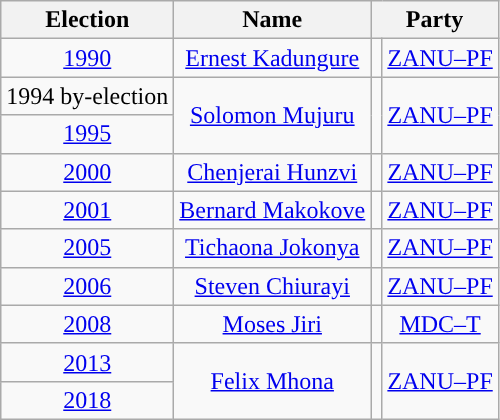<table class="wikitable" style="text-align:center">
<tr>
<th>Election</th>
<th>Name</th>
<th colspan="2">Party</th>
</tr>
<tr>
<td><a href='#'>1990</a></td>
<td><a href='#'>Ernest Kadungure</a></td>
<td style="background-color: "></td>
<td><a href='#'>ZANU–PF</a></td>
</tr>
<tr>
<td>1994 by-election</td>
<td rowspan="2"><a href='#'>Solomon Mujuru</a></td>
<td rowspan="2" style="background-color: "></td>
<td rowspan="2"><a href='#'>ZANU–PF</a></td>
</tr>
<tr>
<td><a href='#'>1995</a></td>
</tr>
<tr>
<td><a href='#'>2000</a></td>
<td><a href='#'>Chenjerai Hunzvi</a></td>
<td style="background-color: "></td>
<td><a href='#'>ZANU–PF</a></td>
</tr>
<tr>
<td><a href='#'>2001</a></td>
<td><a href='#'>Bernard Makokove</a></td>
<td style="background-color: "></td>
<td><a href='#'>ZANU–PF</a></td>
</tr>
<tr>
<td><a href='#'>2005</a></td>
<td><a href='#'>Tichaona Jokonya</a></td>
<td style="background-color: "></td>
<td><a href='#'>ZANU–PF</a></td>
</tr>
<tr>
<td><a href='#'>2006</a></td>
<td><a href='#'>Steven Chiurayi</a></td>
<td style="background-color: "></td>
<td><a href='#'>ZANU–PF</a></td>
</tr>
<tr>
<td><a href='#'>2008</a></td>
<td><a href='#'>Moses Jiri</a></td>
<td style="background-color: "></td>
<td><a href='#'>MDC–T</a></td>
</tr>
<tr>
<td><a href='#'>2013</a></td>
<td rowspan="2"><a href='#'>Felix Mhona</a></td>
<td rowspan="2" style="background-color: "></td>
<td rowspan="2"><a href='#'>ZANU–PF</a></td>
</tr>
<tr>
<td><a href='#'>2018</a></td>
</tr>
</table>
